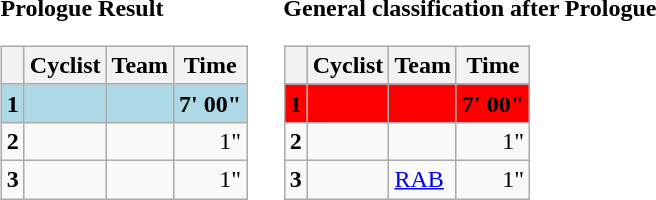<table>
<tr>
<td><strong>Prologue Result</strong><br><table class="wikitable">
<tr>
<th></th>
<th>Cyclist</th>
<th>Team</th>
<th>Time</th>
</tr>
<tr style="background:lightblue">
<td><strong>1</strong></td>
<td><strong></strong></td>
<td><strong></strong></td>
<td align=right><strong>7' 00"</strong></td>
</tr>
<tr>
<td><strong>2</strong></td>
<td></td>
<td></td>
<td align=right>1"</td>
</tr>
<tr>
<td><strong>3</strong></td>
<td></td>
<td></td>
<td align=right>1"</td>
</tr>
</table>
</td>
<td></td>
<td><strong>General classification after Prologue</strong><br><table class="wikitable">
<tr>
<th></th>
<th>Cyclist</th>
<th>Team</th>
<th>Time</th>
</tr>
<tr>
</tr>
<tr style="background:red">
<td><strong>1</strong></td>
<td><strong></strong></td>
<td><strong></strong></td>
<td align=right><strong>7' 00"</strong></td>
</tr>
<tr>
<td><strong>2</strong></td>
<td></td>
<td></td>
<td align=right>1"</td>
</tr>
<tr>
<td><strong>3</strong></td>
<td></td>
<td><a href='#'>RAB</a></td>
<td align=right>1"</td>
</tr>
</table>
</td>
</tr>
</table>
